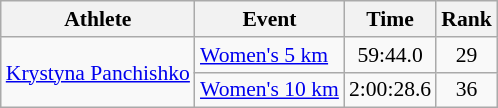<table class="wikitable" style="font-size:90%;">
<tr>
<th>Athlete</th>
<th>Event</th>
<th>Time</th>
<th>Rank</th>
</tr>
<tr align=center>
<td align=left rowspan=2><a href='#'>Krystyna Panchishko</a></td>
<td align=left><a href='#'>Women's 5 km</a></td>
<td>59:44.0</td>
<td>29</td>
</tr>
<tr align=center>
<td align=left><a href='#'>Women's 10 km</a></td>
<td>2:00:28.6</td>
<td>36</td>
</tr>
</table>
